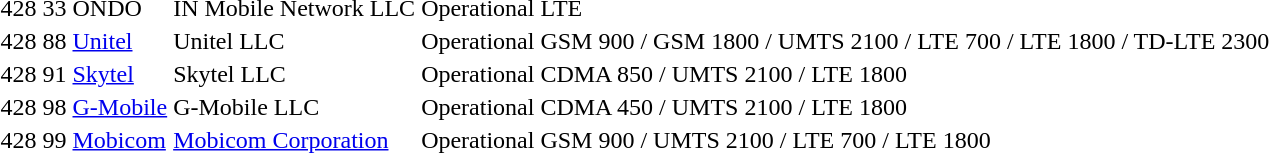<table>
<tr>
<td>428</td>
<td>33</td>
<td>ONDO</td>
<td>IN Mobile Network LLC</td>
<td>Operational</td>
<td>LTE</td>
<td></td>
</tr>
<tr>
<td>428</td>
<td>88</td>
<td><a href='#'>Unitel</a></td>
<td>Unitel LLC</td>
<td>Operational</td>
<td>GSM 900 / GSM 1800 / UMTS 2100 / LTE 700 / LTE 1800 / TD-LTE 2300</td>
<td></td>
</tr>
<tr>
<td>428</td>
<td>91</td>
<td><a href='#'>Skytel</a></td>
<td>Skytel LLC</td>
<td>Operational</td>
<td>CDMA 850 / UMTS 2100 / LTE 1800</td>
<td></td>
</tr>
<tr>
<td>428</td>
<td>98</td>
<td><a href='#'>G-Mobile</a></td>
<td>G-Mobile LLC</td>
<td>Operational</td>
<td>CDMA 450 / UMTS 2100 / LTE 1800</td>
<td></td>
</tr>
<tr>
<td>428</td>
<td>99</td>
<td><a href='#'>Mobicom</a></td>
<td><a href='#'>Mobicom Corporation</a></td>
<td>Operational</td>
<td>GSM 900 / UMTS 2100 / LTE 700 / LTE 1800</td>
<td></td>
</tr>
</table>
